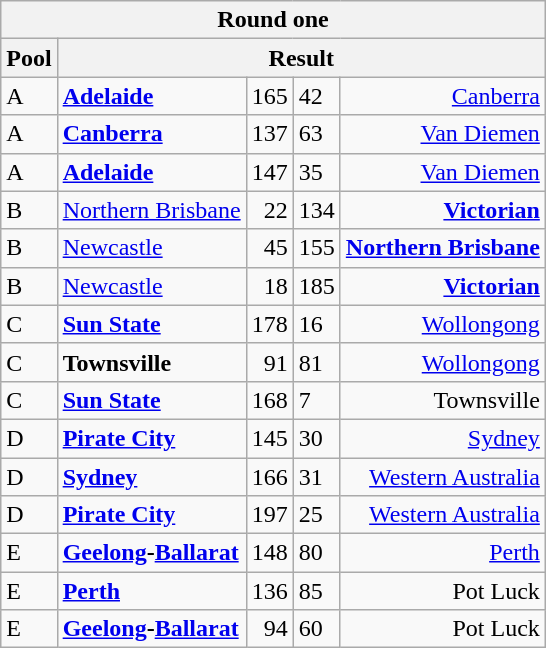<table class="wikitable">
<tr>
<th colspan=5>Round one</th>
</tr>
<tr>
<th>Pool</th>
<th colspan=4>Result</th>
</tr>
<tr>
<td>A</td>
<td><strong><a href='#'>Adelaide</a></strong></td>
<td style="text-align:right;">165</td>
<td>42</td>
<td style="text-align:right;"><a href='#'>Canberra</a></td>
</tr>
<tr>
<td>A</td>
<td><strong><a href='#'>Canberra</a></strong></td>
<td style="text-align:right;">137</td>
<td>63</td>
<td style="text-align:right;"><a href='#'>Van Diemen</a></td>
</tr>
<tr>
<td>A</td>
<td><strong><a href='#'>Adelaide</a></strong></td>
<td style="text-align:right;">147</td>
<td>35</td>
<td style="text-align:right;"><a href='#'>Van Diemen</a></td>
</tr>
<tr>
<td>B</td>
<td><a href='#'>Northern Brisbane</a></td>
<td style="text-align:right;">22</td>
<td>134</td>
<td style="text-align:right;"><strong><a href='#'>Victorian</a></strong></td>
</tr>
<tr>
<td>B</td>
<td><a href='#'>Newcastle</a></td>
<td style="text-align:right;">45</td>
<td>155</td>
<td style="text-align:right;"><strong><a href='#'>Northern Brisbane</a></strong></td>
</tr>
<tr>
<td>B</td>
<td><a href='#'>Newcastle</a></td>
<td style="text-align:right;">18</td>
<td>185</td>
<td style="text-align:right;"><strong><a href='#'>Victorian</a></strong></td>
</tr>
<tr>
<td>C</td>
<td><strong><a href='#'>Sun State</a></strong></td>
<td style="text-align:right;">178</td>
<td>16</td>
<td style="text-align:right;"><a href='#'>Wollongong</a></td>
</tr>
<tr>
<td>C</td>
<td><strong>Townsville</strong></td>
<td style="text-align:right;">91</td>
<td>81</td>
<td style="text-align:right;"><a href='#'>Wollongong</a></td>
</tr>
<tr>
<td>C</td>
<td><strong><a href='#'>Sun State</a></strong></td>
<td style="text-align:right;">168</td>
<td>7</td>
<td style="text-align:right;">Townsville</td>
</tr>
<tr>
<td>D</td>
<td><strong><a href='#'>Pirate City</a></strong></td>
<td style="text-align:right;">145</td>
<td>30</td>
<td style="text-align:right;"><a href='#'>Sydney</a></td>
</tr>
<tr>
<td>D</td>
<td><strong><a href='#'>Sydney</a></strong></td>
<td style="text-align:right;">166</td>
<td>31</td>
<td style="text-align:right;"><a href='#'>Western Australia</a></td>
</tr>
<tr>
<td>D</td>
<td><strong><a href='#'>Pirate City</a></strong></td>
<td style="text-align:right;">197</td>
<td>25</td>
<td style="text-align:right;"><a href='#'>Western Australia</a></td>
</tr>
<tr>
<td>E</td>
<td><strong><a href='#'>Geelong</a>-<a href='#'>Ballarat</a></strong></td>
<td style="text-align:right;">148</td>
<td>80</td>
<td style="text-align:right;"><a href='#'>Perth</a></td>
</tr>
<tr>
<td>E</td>
<td><strong><a href='#'>Perth</a></strong></td>
<td style="text-align:right;">136</td>
<td>85</td>
<td style="text-align:right;">Pot Luck</td>
</tr>
<tr>
<td>E</td>
<td><strong><a href='#'>Geelong</a>-<a href='#'>Ballarat</a></strong></td>
<td style="text-align:right;">94</td>
<td>60</td>
<td style="text-align:right;">Pot Luck</td>
</tr>
</table>
